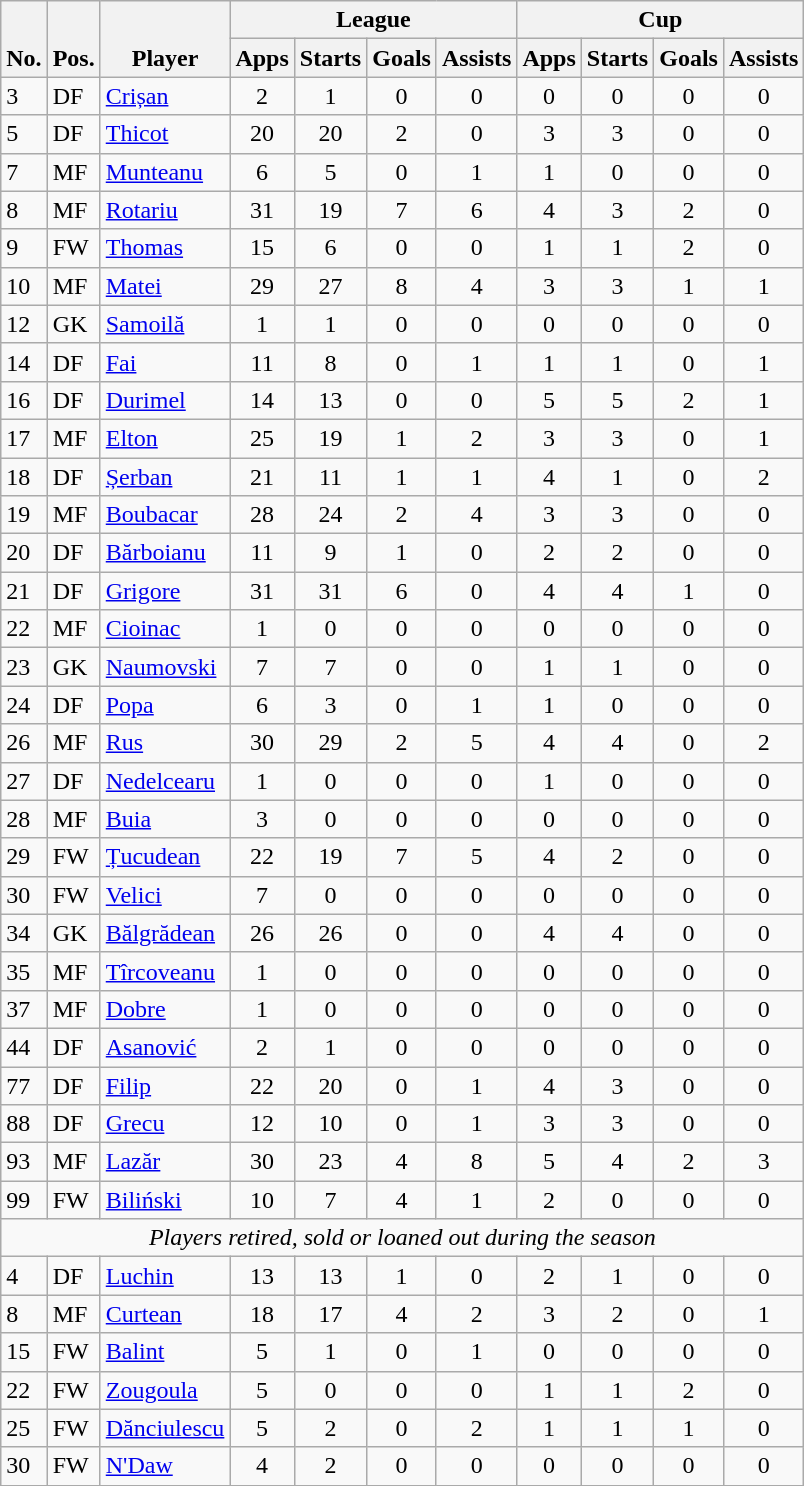<table class="wikitable sortable" style="text-align:center">
<tr>
<th rowspan="2" valign="bottom">No.</th>
<th rowspan="2" valign="bottom">Pos.</th>
<th rowspan="2" valign="bottom">Player</th>
<th colspan="4" width="125">League</th>
<th colspan="4" width="85">Cup</th>
</tr>
<tr>
<th>Apps</th>
<th>Starts</th>
<th>Goals</th>
<th>Assists</th>
<th>Apps</th>
<th>Starts</th>
<th>Goals</th>
<th>Assists</th>
</tr>
<tr>
<td align="left">3</td>
<td align="left">DF</td>
<td align="left"> <a href='#'>Crișan</a></td>
<td>2</td>
<td>1</td>
<td>0</td>
<td>0</td>
<td>0</td>
<td>0</td>
<td>0</td>
<td>0</td>
</tr>
<tr>
<td align="left">5</td>
<td align="left">DF</td>
<td align="left"> <a href='#'>Thicot</a></td>
<td>20</td>
<td>20</td>
<td>2</td>
<td>0</td>
<td>3</td>
<td>3</td>
<td>0</td>
<td>0</td>
</tr>
<tr>
<td align="left">7</td>
<td align="left">MF</td>
<td align="left"> <a href='#'>Munteanu</a></td>
<td>6</td>
<td>5</td>
<td>0</td>
<td>1</td>
<td>1</td>
<td>0</td>
<td>0</td>
<td>0</td>
</tr>
<tr>
<td align="left">8</td>
<td align="left">MF</td>
<td align="left"> <a href='#'>Rotariu</a></td>
<td>31</td>
<td>19</td>
<td>7</td>
<td>6</td>
<td>4</td>
<td>3</td>
<td>2</td>
<td>0</td>
</tr>
<tr>
<td align="left">9</td>
<td align="left">FW</td>
<td align="left"> <a href='#'>Thomas</a></td>
<td>15</td>
<td>6</td>
<td>0</td>
<td>0</td>
<td>1</td>
<td>1</td>
<td>2</td>
<td>0</td>
</tr>
<tr>
<td align="left">10</td>
<td align="left">MF</td>
<td align="left"> <a href='#'>Matei</a></td>
<td>29</td>
<td>27</td>
<td>8</td>
<td>4</td>
<td>3</td>
<td>3</td>
<td>1</td>
<td>1</td>
</tr>
<tr>
<td align="left">12</td>
<td align="left">GK</td>
<td align="left"> <a href='#'>Samoilă</a></td>
<td>1</td>
<td>1</td>
<td>0</td>
<td>0</td>
<td>0</td>
<td>0</td>
<td>0</td>
<td>0</td>
</tr>
<tr>
<td align="left">14</td>
<td align="left">DF</td>
<td align="left"> <a href='#'>Fai</a></td>
<td>11</td>
<td>8</td>
<td>0</td>
<td>1</td>
<td>1</td>
<td>1</td>
<td>0</td>
<td>1</td>
</tr>
<tr>
<td align="left">16</td>
<td align="left">DF</td>
<td align="left"> <a href='#'>Durimel</a></td>
<td>14</td>
<td>13</td>
<td>0</td>
<td>0</td>
<td>5</td>
<td>5</td>
<td>2</td>
<td>1</td>
</tr>
<tr>
<td align="left">17</td>
<td align="left">MF</td>
<td align="left"> <a href='#'>Elton</a></td>
<td>25</td>
<td>19</td>
<td>1</td>
<td>2</td>
<td>3</td>
<td>3</td>
<td>0</td>
<td>1</td>
</tr>
<tr>
<td align="left">18</td>
<td align="left">DF</td>
<td align="left"> <a href='#'>Șerban</a></td>
<td>21</td>
<td>11</td>
<td>1</td>
<td>1</td>
<td>4</td>
<td>1</td>
<td>0</td>
<td>2</td>
</tr>
<tr>
<td align="left">19</td>
<td align="left">MF</td>
<td align="left"> <a href='#'>Boubacar</a></td>
<td>28</td>
<td>24</td>
<td>2</td>
<td>4</td>
<td>3</td>
<td>3</td>
<td>0</td>
<td>0</td>
</tr>
<tr>
<td align="left">20</td>
<td align="left">DF</td>
<td align="left"> <a href='#'>Bărboianu</a></td>
<td>11</td>
<td>9</td>
<td>1</td>
<td>0</td>
<td>2</td>
<td>2</td>
<td>0</td>
<td>0</td>
</tr>
<tr>
<td align="left">21</td>
<td align="left">DF</td>
<td align="left"> <a href='#'>Grigore</a></td>
<td>31</td>
<td>31</td>
<td>6</td>
<td>0</td>
<td>4</td>
<td>4</td>
<td>1</td>
<td>0</td>
</tr>
<tr>
<td align="left">22</td>
<td align="left">MF</td>
<td align="left"> <a href='#'>Cioinac</a></td>
<td>1</td>
<td>0</td>
<td>0</td>
<td>0</td>
<td>0</td>
<td>0</td>
<td>0</td>
<td>0</td>
</tr>
<tr>
<td align="left">23</td>
<td align="left">GK</td>
<td align="left"> <a href='#'>Naumovski</a></td>
<td>7</td>
<td>7</td>
<td>0</td>
<td>0</td>
<td>1</td>
<td>1</td>
<td>0</td>
<td>0</td>
</tr>
<tr>
<td align="left">24</td>
<td align="left">DF</td>
<td align="left"> <a href='#'>Popa</a></td>
<td>6</td>
<td>3</td>
<td>0</td>
<td>1</td>
<td>1</td>
<td>0</td>
<td>0</td>
<td>0</td>
</tr>
<tr>
<td align="left">26</td>
<td align="left">MF</td>
<td align="left"> <a href='#'>Rus</a></td>
<td>30</td>
<td>29</td>
<td>2</td>
<td>5</td>
<td>4</td>
<td>4</td>
<td>0</td>
<td>2</td>
</tr>
<tr>
<td align="left">27</td>
<td align="left">DF</td>
<td align="left"> <a href='#'>Nedelcearu</a></td>
<td>1</td>
<td>0</td>
<td>0</td>
<td>0</td>
<td>1</td>
<td>0</td>
<td>0</td>
<td>0</td>
</tr>
<tr>
<td align="left">28</td>
<td align="left">MF</td>
<td align="left"> <a href='#'>Buia</a></td>
<td>3</td>
<td>0</td>
<td>0</td>
<td>0</td>
<td>0</td>
<td>0</td>
<td>0</td>
<td>0</td>
</tr>
<tr>
<td align="left">29</td>
<td align="left">FW</td>
<td align="left"> <a href='#'>Țucudean</a></td>
<td>22</td>
<td>19</td>
<td>7</td>
<td>5</td>
<td>4</td>
<td>2</td>
<td>0</td>
<td>0</td>
</tr>
<tr>
<td align="left">30</td>
<td align="left">FW</td>
<td align="left"> <a href='#'>Velici</a></td>
<td>7</td>
<td>0</td>
<td>0</td>
<td>0</td>
<td>0</td>
<td>0</td>
<td>0</td>
<td>0</td>
</tr>
<tr>
<td align="left">34</td>
<td align="left">GK</td>
<td align="left"> <a href='#'>Bălgrădean</a></td>
<td>26</td>
<td>26</td>
<td>0</td>
<td>0</td>
<td>4</td>
<td>4</td>
<td>0</td>
<td>0</td>
</tr>
<tr>
<td align="left">35</td>
<td align="left">MF</td>
<td align="left"> <a href='#'>Tîrcoveanu</a></td>
<td>1</td>
<td>0</td>
<td>0</td>
<td>0</td>
<td>0</td>
<td>0</td>
<td>0</td>
<td>0</td>
</tr>
<tr>
<td align="left">37</td>
<td align="left">MF</td>
<td align="left"> <a href='#'>Dobre</a></td>
<td>1</td>
<td>0</td>
<td>0</td>
<td>0</td>
<td>0</td>
<td>0</td>
<td>0</td>
<td>0</td>
</tr>
<tr>
<td align="left">44</td>
<td align="left">DF</td>
<td align="left"> <a href='#'>Asanović</a></td>
<td>2</td>
<td>1</td>
<td>0</td>
<td>0</td>
<td>0</td>
<td>0</td>
<td>0</td>
<td>0</td>
</tr>
<tr>
<td align="left">77</td>
<td align="left">DF</td>
<td align="left"> <a href='#'>Filip</a></td>
<td>22</td>
<td>20</td>
<td>0</td>
<td>1</td>
<td>4</td>
<td>3</td>
<td>0</td>
<td>0</td>
</tr>
<tr>
<td align="left">88</td>
<td align="left">DF</td>
<td align="left"> <a href='#'>Grecu</a></td>
<td>12</td>
<td>10</td>
<td>0</td>
<td>1</td>
<td>3</td>
<td>3</td>
<td>0</td>
<td>0</td>
</tr>
<tr>
<td align="left">93</td>
<td align="left">MF</td>
<td align="left"> <a href='#'>Lazăr</a></td>
<td>30</td>
<td>23</td>
<td>4</td>
<td>8</td>
<td>5</td>
<td>4</td>
<td>2</td>
<td>3</td>
</tr>
<tr>
<td align="left">99</td>
<td align="left">FW</td>
<td align="left"> <a href='#'>Biliński</a></td>
<td>10</td>
<td>7</td>
<td>4</td>
<td>1</td>
<td>2</td>
<td>0</td>
<td>0</td>
<td>0</td>
</tr>
<tr>
<td colspan="12"><em>Players retired, sold or loaned out during the season</em></td>
</tr>
<tr>
<td align="left">4</td>
<td align="left">DF</td>
<td align="left"> <a href='#'>Luchin</a></td>
<td>13</td>
<td>13</td>
<td>1</td>
<td>0</td>
<td>2</td>
<td>1</td>
<td>0</td>
<td>0</td>
</tr>
<tr>
<td align="left">8</td>
<td align="left">MF</td>
<td align="left"> <a href='#'>Curtean</a></td>
<td>18</td>
<td>17</td>
<td>4</td>
<td>2</td>
<td>3</td>
<td>2</td>
<td>0</td>
<td>1</td>
</tr>
<tr>
<td align="left">15</td>
<td align="left">FW</td>
<td align="left"> <a href='#'>Balint</a></td>
<td>5</td>
<td>1</td>
<td>0</td>
<td>1</td>
<td>0</td>
<td>0</td>
<td>0</td>
<td>0</td>
</tr>
<tr>
<td align="left">22</td>
<td align="left">FW</td>
<td align="left"> <a href='#'>Zougoula</a></td>
<td>5</td>
<td>0</td>
<td>0</td>
<td>0</td>
<td>1</td>
<td>1</td>
<td>2</td>
<td>0</td>
</tr>
<tr>
<td align="left">25</td>
<td align="left">FW</td>
<td align="left"> <a href='#'>Dănciulescu</a></td>
<td>5</td>
<td>2</td>
<td>0</td>
<td>2</td>
<td>1</td>
<td>1</td>
<td>1</td>
<td>0</td>
</tr>
<tr>
<td align="left">30</td>
<td align="left">FW</td>
<td align="left"> <a href='#'>N'Daw</a></td>
<td>4</td>
<td>2</td>
<td>0</td>
<td>0</td>
<td>0</td>
<td>0</td>
<td>0</td>
<td>0</td>
</tr>
<tr>
</tr>
</table>
